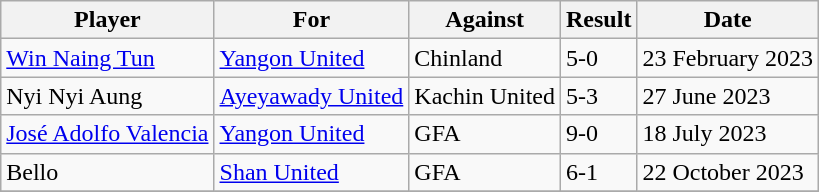<table class="wikitable sortable">
<tr>
<th>Player</th>
<th>For</th>
<th>Against</th>
<th align=center>Result</th>
<th>Date</th>
</tr>
<tr>
<td> <a href='#'>Win Naing Tun</a></td>
<td><a href='#'>Yangon United</a></td>
<td>Chinland</td>
<td>5-0</td>
<td>23 February  2023</td>
</tr>
<tr>
<td> Nyi Nyi Aung</td>
<td><a href='#'>Ayeyawady United</a></td>
<td>Kachin United</td>
<td>5-3</td>
<td>27 June  2023</td>
</tr>
<tr>
<td> <a href='#'>José Adolfo Valencia</a></td>
<td><a href='#'>Yangon United</a></td>
<td>GFA</td>
<td>9-0</td>
<td>18 July  2023</td>
</tr>
<tr>
<td> Bello</td>
<td><a href='#'>Shan United</a></td>
<td>GFA</td>
<td>6-1</td>
<td>22 October 2023</td>
</tr>
<tr>
</tr>
</table>
